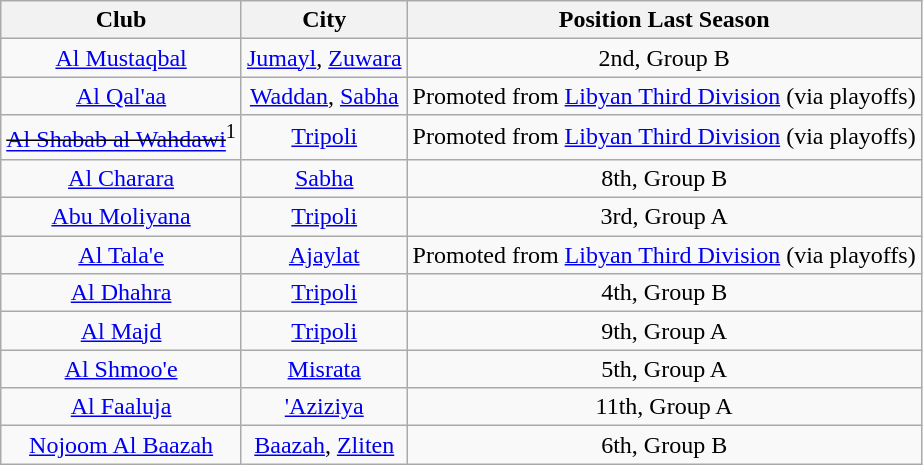<table class="wikitable" style="text-align: center;">
<tr>
<th>Club</th>
<th>City</th>
<th>Position Last Season</th>
</tr>
<tr>
<td><a href='#'>Al Mustaqbal</a></td>
<td><a href='#'>Jumayl</a>, <a href='#'>Zuwara</a></td>
<td>2nd, Group B</td>
</tr>
<tr>
<td><a href='#'>Al Qal'aa</a></td>
<td><a href='#'>Waddan</a>, <a href='#'>Sabha</a></td>
<td>Promoted from <a href='#'>Libyan Third Division</a> (via playoffs)</td>
</tr>
<tr>
<td><s><a href='#'>Al Shabab al Wahdawi</a></s><sup>1</sup></td>
<td><a href='#'>Tripoli</a></td>
<td>Promoted from <a href='#'>Libyan Third Division</a> (via playoffs)</td>
</tr>
<tr>
<td><a href='#'>Al Charara</a></td>
<td><a href='#'>Sabha</a></td>
<td>8th, Group B</td>
</tr>
<tr>
<td><a href='#'>Abu Moliyana</a></td>
<td><a href='#'>Tripoli</a></td>
<td>3rd, Group A</td>
</tr>
<tr>
<td><a href='#'>Al Tala'e</a></td>
<td><a href='#'>Ajaylat</a></td>
<td>Promoted from <a href='#'>Libyan Third Division</a> (via playoffs)</td>
</tr>
<tr>
<td><a href='#'>Al Dhahra</a></td>
<td><a href='#'>Tripoli</a></td>
<td>4th, Group B</td>
</tr>
<tr>
<td><a href='#'>Al Majd</a></td>
<td><a href='#'>Tripoli</a></td>
<td>9th, Group A</td>
</tr>
<tr>
<td><a href='#'>Al Shmoo'e</a></td>
<td><a href='#'>Misrata</a></td>
<td>5th, Group A</td>
</tr>
<tr>
<td><a href='#'>Al Faaluja</a></td>
<td><a href='#'>'Aziziya</a></td>
<td>11th, Group A</td>
</tr>
<tr>
<td><a href='#'>Nojoom Al Baazah</a></td>
<td><a href='#'>Baazah</a>, <a href='#'>Zliten</a></td>
<td>6th, Group B</td>
</tr>
</table>
